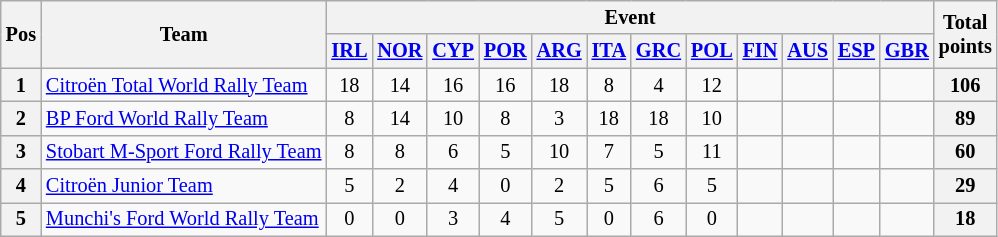<table class="wikitable" style="text-align:center; font-size:85%;">
<tr>
<th rowspan=2>Pos</th>
<th rowspan=2>Team</th>
<th colspan=12>Event</th>
<th rowspan=2>Total<br>points</th>
</tr>
<tr valign="top">
<th><a href='#'>IRL</a><br></th>
<th><a href='#'>NOR</a><br></th>
<th><a href='#'>CYP</a><br></th>
<th><a href='#'>POR</a><br></th>
<th><a href='#'>ARG</a><br></th>
<th><a href='#'>ITA</a><br></th>
<th><a href='#'>GRC</a><br></th>
<th><a href='#'>POL</a><br></th>
<th><a href='#'>FIN</a><br></th>
<th><a href='#'>AUS</a><br></th>
<th><a href='#'>ESP</a><br></th>
<th><a href='#'>GBR</a><br></th>
</tr>
<tr>
<th>1</th>
<td align="left"> <a href='#'>Citroën Total World Rally Team</a></td>
<td>18</td>
<td>14</td>
<td>16</td>
<td>16</td>
<td>18</td>
<td>8</td>
<td>4</td>
<td>12</td>
<td></td>
<td></td>
<td></td>
<td></td>
<th>106</th>
</tr>
<tr>
<th>2</th>
<td align="left"> <a href='#'>BP Ford World Rally Team</a></td>
<td>8</td>
<td>14</td>
<td>10</td>
<td>8</td>
<td>3</td>
<td>18</td>
<td>18</td>
<td>10</td>
<td></td>
<td></td>
<td></td>
<td></td>
<th>89</th>
</tr>
<tr>
<th>3</th>
<td align="left"> <a href='#'>Stobart M-Sport Ford Rally Team</a></td>
<td>8</td>
<td>8</td>
<td>6</td>
<td>5</td>
<td>10</td>
<td>7</td>
<td>5</td>
<td>11</td>
<td></td>
<td></td>
<td></td>
<td></td>
<th>60</th>
</tr>
<tr>
<th>4</th>
<td align="left"> <a href='#'>Citroën Junior Team</a></td>
<td>5</td>
<td>2</td>
<td>4</td>
<td>0</td>
<td>2</td>
<td>5</td>
<td>6</td>
<td>5</td>
<td></td>
<td></td>
<td></td>
<td></td>
<th>29</th>
</tr>
<tr>
<th>5</th>
<td align="left"> <a href='#'>Munchi's Ford World Rally Team</a></td>
<td>0</td>
<td>0</td>
<td>3</td>
<td>4</td>
<td>5</td>
<td>0</td>
<td>6</td>
<td>0</td>
<td></td>
<td></td>
<td></td>
<td></td>
<th>18</th>
</tr>
</table>
